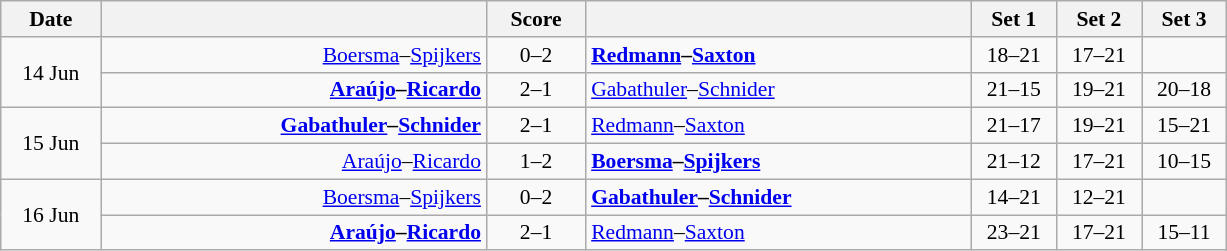<table class="wikitable" style="text-align: center; font-size:90% ">
<tr>
<th width="60">Date</th>
<th align="right" width="250"></th>
<th width="60">Score</th>
<th align="left" width="250"></th>
<th width="50">Set 1</th>
<th width="50">Set 2</th>
<th width="50">Set 3</th>
</tr>
<tr>
<td rowspan=2>14 Jun</td>
<td align=right><a href='#'>Boersma</a>–<a href='#'>Spijkers</a> </td>
<td align=center>0–2</td>
<td align=left> <strong><a href='#'>Redmann</a>–<a href='#'>Saxton</a></strong></td>
<td>18–21</td>
<td>17–21</td>
<td></td>
</tr>
<tr>
<td align=right><strong><a href='#'>Araújo</a>–<a href='#'>Ricardo</a> </strong></td>
<td align=center>2–1</td>
<td align=left> <a href='#'>Gabathuler</a>–<a href='#'>Schnider</a></td>
<td>21–15</td>
<td>19–21</td>
<td>20–18</td>
</tr>
<tr>
<td rowspan=2>15 Jun</td>
<td align=right><strong><a href='#'>Gabathuler</a>–<a href='#'>Schnider</a> </strong></td>
<td align=center>2–1</td>
<td align=left> <a href='#'>Redmann</a>–<a href='#'>Saxton</a></td>
<td>21–17</td>
<td>19–21</td>
<td>15–21</td>
</tr>
<tr>
<td align=right><a href='#'>Araújo</a>–<a href='#'>Ricardo</a> </td>
<td align=center>1–2</td>
<td align=left> <strong><a href='#'>Boersma</a>–<a href='#'>Spijkers</a></strong></td>
<td>21–12</td>
<td>17–21</td>
<td>10–15</td>
</tr>
<tr>
<td rowspan=2>16 Jun</td>
<td align=right><a href='#'>Boersma</a>–<a href='#'>Spijkers</a> </td>
<td align=center>0–2</td>
<td align=left> <strong><a href='#'>Gabathuler</a>–<a href='#'>Schnider</a></strong></td>
<td>14–21</td>
<td>12–21</td>
<td></td>
</tr>
<tr>
<td align=right><strong><a href='#'>Araújo</a>–<a href='#'>Ricardo</a> </strong></td>
<td align=center>2–1</td>
<td align=left> <a href='#'>Redmann</a>–<a href='#'>Saxton</a></td>
<td>23–21</td>
<td>17–21</td>
<td>15–11</td>
</tr>
</table>
